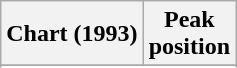<table class="wikitable sortable">
<tr>
<th align="left">Chart (1993)</th>
<th align="center">Peak<br>position</th>
</tr>
<tr>
</tr>
<tr>
</tr>
</table>
